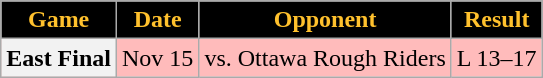<table class="wikitable sortable">
<tr>
<th style="background:black;color:#FFC12D;">Game</th>
<th style="background:black;color:#FFC12D;">Date</th>
<th style="background:black;color:#FFC12D;">Opponent</th>
<th style="background:black;color:#FFC12D;">Result</th>
</tr>
<tr style="background:#ffbbbb">
<th>East Final</th>
<td>Nov 15</td>
<td>vs. Ottawa Rough Riders</td>
<td>L 13–17</td>
</tr>
</table>
